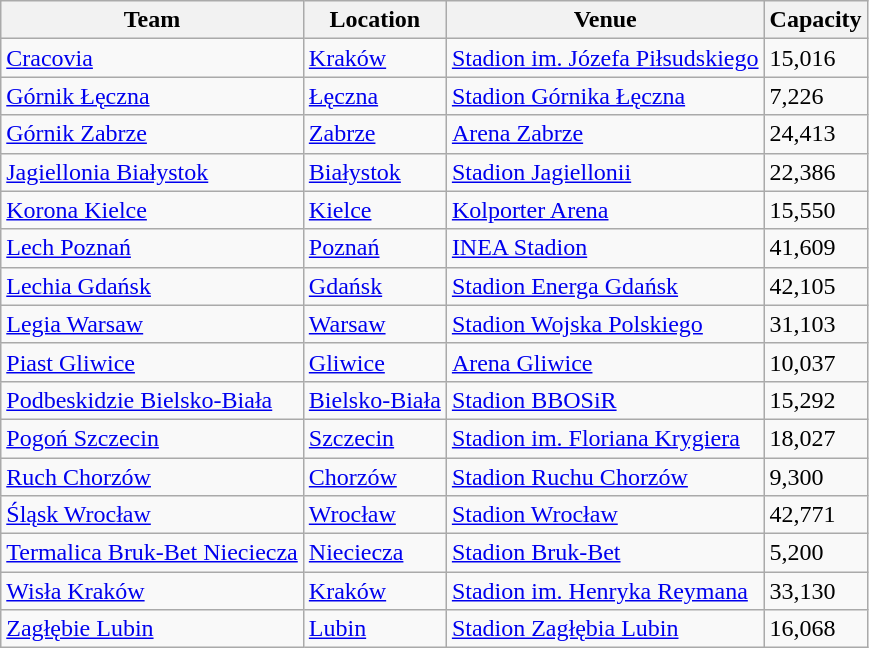<table class="wikitable sortable" style="text-align: left;">
<tr>
<th>Team</th>
<th>Location</th>
<th>Venue</th>
<th>Capacity</th>
</tr>
<tr>
<td><a href='#'>Cracovia</a></td>
<td><a href='#'>Kraków</a></td>
<td><a href='#'>Stadion im. Józefa Piłsudskiego</a></td>
<td>15,016</td>
</tr>
<tr>
<td><a href='#'>Górnik Łęczna</a></td>
<td><a href='#'>Łęczna</a></td>
<td><a href='#'>Stadion Górnika Łęczna</a></td>
<td>7,226</td>
</tr>
<tr>
<td><a href='#'>Górnik Zabrze</a></td>
<td><a href='#'>Zabrze</a></td>
<td><a href='#'>Arena Zabrze</a></td>
<td>24,413</td>
</tr>
<tr>
<td><a href='#'>Jagiellonia Białystok</a></td>
<td><a href='#'>Białystok</a></td>
<td><a href='#'>Stadion Jagiellonii</a></td>
<td>22,386</td>
</tr>
<tr>
<td><a href='#'>Korona Kielce</a></td>
<td><a href='#'>Kielce</a></td>
<td><a href='#'>Kolporter Arena</a></td>
<td>15,550</td>
</tr>
<tr>
<td><a href='#'>Lech Poznań</a></td>
<td><a href='#'>Poznań</a></td>
<td><a href='#'>INEA Stadion</a></td>
<td>41,609</td>
</tr>
<tr>
<td><a href='#'>Lechia Gdańsk</a></td>
<td><a href='#'>Gdańsk</a></td>
<td><a href='#'>Stadion Energa Gdańsk</a></td>
<td>42,105</td>
</tr>
<tr>
<td><a href='#'>Legia Warsaw</a></td>
<td><a href='#'>Warsaw</a></td>
<td><a href='#'>Stadion Wojska Polskiego</a></td>
<td>31,103</td>
</tr>
<tr>
<td><a href='#'>Piast Gliwice</a></td>
<td><a href='#'>Gliwice</a></td>
<td><a href='#'>Arena Gliwice</a></td>
<td>10,037</td>
</tr>
<tr>
<td><a href='#'>Podbeskidzie Bielsko-Biała</a></td>
<td><a href='#'>Bielsko-Biała</a></td>
<td><a href='#'>Stadion BBOSiR</a></td>
<td>15,292</td>
</tr>
<tr>
<td><a href='#'>Pogoń Szczecin</a></td>
<td><a href='#'>Szczecin</a></td>
<td><a href='#'>Stadion im. Floriana Krygiera</a></td>
<td>18,027</td>
</tr>
<tr>
<td><a href='#'>Ruch Chorzów</a></td>
<td><a href='#'>Chorzów</a></td>
<td><a href='#'>Stadion Ruchu Chorzów</a></td>
<td>9,300</td>
</tr>
<tr>
<td><a href='#'>Śląsk Wrocław</a></td>
<td><a href='#'>Wrocław</a></td>
<td><a href='#'>Stadion Wrocław</a></td>
<td>42,771</td>
</tr>
<tr>
<td><a href='#'>Termalica Bruk-Bet Nieciecza</a></td>
<td><a href='#'>Nieciecza</a></td>
<td><a href='#'>Stadion Bruk-Bet</a></td>
<td>5,200</td>
</tr>
<tr>
<td><a href='#'>Wisła Kraków</a></td>
<td><a href='#'>Kraków</a></td>
<td><a href='#'>Stadion im. Henryka Reymana</a></td>
<td>33,130</td>
</tr>
<tr>
<td><a href='#'>Zagłębie Lubin</a></td>
<td><a href='#'>Lubin</a></td>
<td><a href='#'>Stadion Zagłębia Lubin</a></td>
<td>16,068</td>
</tr>
</table>
